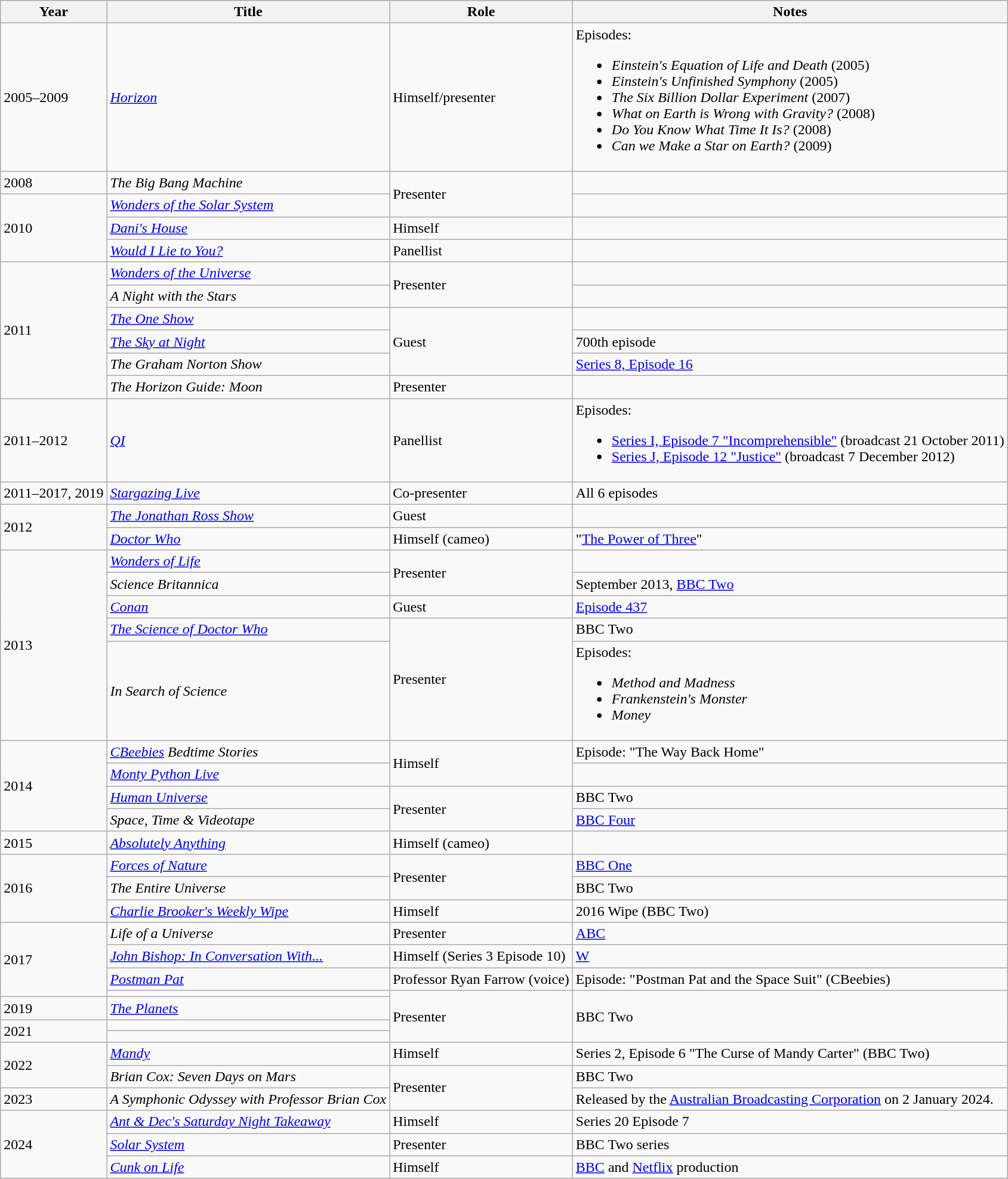<table class="wikitable">
<tr>
<th scope="col">Year</th>
<th scope="col">Title</th>
<th scope="col">Role</th>
<th scope="col">Notes</th>
</tr>
<tr>
<td>2005–2009</td>
<td><em><a href='#'>Horizon</a></em></td>
<td>Himself/presenter</td>
<td>Episodes:<br><ul><li><em>Einstein's Equation of Life and Death</em> (2005)</li><li><em>Einstein's Unfinished Symphony</em> (2005)</li><li><em>The Six Billion Dollar Experiment</em> (2007)</li><li><em>What on Earth is Wrong with Gravity?</em> (2008)</li><li><em>Do You Know What Time It Is?</em> (2008)</li><li><em>Can we Make a Star on Earth?</em> (2009)</li></ul></td>
</tr>
<tr>
<td>2008</td>
<td><em>The Big Bang Machine</em></td>
<td rowspan="2">Presenter</td>
<td></td>
</tr>
<tr>
<td rowspan="3">2010</td>
<td><em><a href='#'>Wonders of the Solar System</a></em></td>
<td></td>
</tr>
<tr>
<td><em><a href='#'>Dani's House</a></em></td>
<td>Himself</td>
<td></td>
</tr>
<tr>
<td><em><a href='#'>Would I Lie to You?</a></em></td>
<td>Panellist</td>
<td></td>
</tr>
<tr>
<td rowspan="6">2011</td>
<td><em><a href='#'>Wonders of the Universe</a></em></td>
<td rowspan="2">Presenter</td>
<td></td>
</tr>
<tr>
<td><em>A Night with the Stars</em></td>
<td></td>
</tr>
<tr>
<td><em><a href='#'>The One Show</a></em></td>
<td rowspan="3">Guest</td>
<td></td>
</tr>
<tr>
<td><em><a href='#'>The Sky at Night</a></em></td>
<td>700th episode</td>
</tr>
<tr>
<td><em>The Graham Norton Show</em></td>
<td><a href='#'>Series 8, Episode 16</a></td>
</tr>
<tr>
<td><em>The Horizon Guide: Moon</em></td>
<td>Presenter</td>
<td></td>
</tr>
<tr>
<td>2011–2012</td>
<td><em><a href='#'>QI</a></em></td>
<td>Panellist</td>
<td>Episodes:<br><ul><li><a href='#'>Series I, Episode 7 "Incomprehensible"</a> (broadcast 21 October 2011)</li><li><a href='#'>Series J, Episode 12 "Justice"</a> (broadcast 7 December 2012)</li></ul></td>
</tr>
<tr>
<td>2011–2017, 2019</td>
<td><em><a href='#'>Stargazing Live</a></em></td>
<td>Co-presenter</td>
<td>All 6 episodes</td>
</tr>
<tr>
<td rowspan="2">2012</td>
<td><em><a href='#'>The Jonathan Ross Show</a></em></td>
<td>Guest</td>
<td></td>
</tr>
<tr>
<td><em><a href='#'>Doctor Who</a></em></td>
<td>Himself (cameo)</td>
<td>"<a href='#'>The Power of Three</a>"</td>
</tr>
<tr>
<td rowspan="5">2013</td>
<td><em><a href='#'>Wonders of Life</a></em></td>
<td rowspan="2">Presenter</td>
<td></td>
</tr>
<tr>
<td><em>Science Britannica</em></td>
<td>September 2013, <a href='#'>BBC Two</a></td>
</tr>
<tr>
<td><em><a href='#'>Conan</a></em></td>
<td>Guest</td>
<td><a href='#'>Episode 437</a></td>
</tr>
<tr>
<td><em><a href='#'>The Science of Doctor Who</a></em></td>
<td rowspan="2">Presenter</td>
<td>BBC Two</td>
</tr>
<tr>
<td><em>In Search of Science</em></td>
<td>Episodes:<br><ul><li><em>Method and Madness</em></li><li><em>Frankenstein's Monster</em></li><li><em>Money</em></li></ul></td>
</tr>
<tr>
<td rowspan="4">2014</td>
<td><em><a href='#'>CBeebies</a> Bedtime Stories</em></td>
<td rowspan="2">Himself</td>
<td>Episode: "The Way Back Home"</td>
</tr>
<tr>
<td><em><a href='#'>Monty Python Live</a></em></td>
<td></td>
</tr>
<tr>
<td><em><a href='#'>Human Universe</a></em></td>
<td rowspan="2">Presenter</td>
<td>BBC Two</td>
</tr>
<tr>
<td><em>Space, Time & Videotape</em></td>
<td><a href='#'>BBC Four</a></td>
</tr>
<tr>
<td>2015</td>
<td><em><a href='#'>Absolutely Anything</a></em></td>
<td>Himself (cameo)</td>
<td></td>
</tr>
<tr>
<td rowspan="3">2016</td>
<td><em><a href='#'>Forces of Nature</a></em></td>
<td rowspan="2">Presenter</td>
<td><a href='#'>BBC One</a></td>
</tr>
<tr>
<td><em>The Entire Universe</em></td>
<td>BBC Two</td>
</tr>
<tr>
<td><em><a href='#'>Charlie Brooker's Weekly Wipe</a></em></td>
<td>Himself</td>
<td>2016 Wipe (BBC Two)</td>
</tr>
<tr>
<td rowspan="4">2017</td>
<td><em>Life of a Universe</em></td>
<td>Presenter</td>
<td><a href='#'>ABC</a></td>
</tr>
<tr>
<td><em><a href='#'>John Bishop: In Conversation With...</a></em></td>
<td>Himself (Series 3 Episode 10)</td>
<td><a href='#'>W</a></td>
</tr>
<tr>
<td><em><a href='#'>Postman Pat</a></em></td>
<td>Professor Ryan Farrow (voice)</td>
<td>Episode: "Postman Pat and the Space Suit" (CBeebies)</td>
</tr>
<tr>
<td><em></em></td>
<td rowspan="4">Presenter</td>
<td rowspan="4">BBC Two</td>
</tr>
<tr>
<td>2019</td>
<td><em><a href='#'>The Planets</a></em></td>
</tr>
<tr>
<td rowspan="2">2021</td>
<td><em></em></td>
</tr>
<tr>
<td><em></em></td>
</tr>
<tr>
<td rowspan="2">2022</td>
<td><em><a href='#'>Mandy</a></em></td>
<td>Himself</td>
<td>Series 2, Episode 6 "The Curse of Mandy Carter" (BBC Two)</td>
</tr>
<tr>
<td><em>Brian Cox: Seven Days on Mars</em></td>
<td rowspan="2">Presenter</td>
<td>BBC Two</td>
</tr>
<tr>
<td>2023</td>
<td><em>A Symphonic Odyssey with Professor Brian Cox</em></td>
<td>Released by the <a href='#'>Australian Broadcasting Corporation</a> on 2 January 2024.</td>
</tr>
<tr>
<td rowspan="3">2024</td>
<td><em><a href='#'>Ant & Dec's Saturday Night Takeaway</a></em></td>
<td>Himself</td>
<td>Series 20 Episode 7</td>
</tr>
<tr>
<td><em><a href='#'>Solar System</a></em></td>
<td>Presenter</td>
<td>BBC Two series</td>
</tr>
<tr>
<td><em><a href='#'>Cunk on Life</a></em></td>
<td>Himself</td>
<td><a href='#'>BBC</a> and <a href='#'>Netflix</a> production</td>
</tr>
</table>
